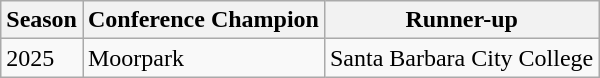<table class="wikitable">
<tr>
<th>Season</th>
<th>Conference Champion</th>
<th>Runner-up</th>
</tr>
<tr>
<td>2025</td>
<td>Moorpark</td>
<td>Santa Barbara City College</td>
</tr>
</table>
